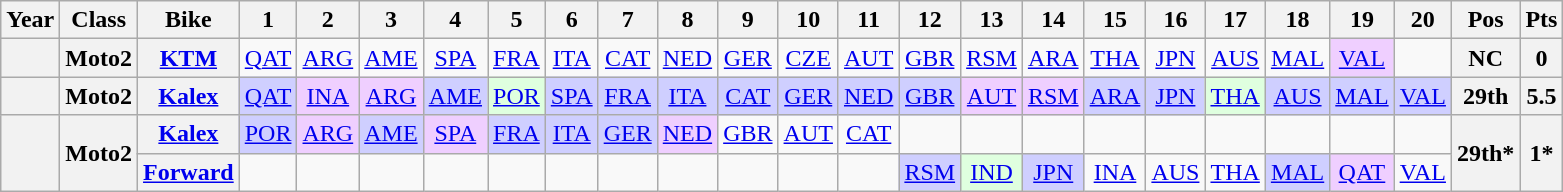<table class="wikitable" style="text-align:center">
<tr>
<th>Year</th>
<th>Class</th>
<th>Bike</th>
<th>1</th>
<th>2</th>
<th>3</th>
<th>4</th>
<th>5</th>
<th>6</th>
<th>7</th>
<th>8</th>
<th>9</th>
<th>10</th>
<th>11</th>
<th>12</th>
<th>13</th>
<th>14</th>
<th>15</th>
<th>16</th>
<th>17</th>
<th>18</th>
<th>19</th>
<th>20</th>
<th>Pos</th>
<th>Pts</th>
</tr>
<tr>
<th></th>
<th>Moto2</th>
<th><a href='#'>KTM</a></th>
<td><a href='#'>QAT</a></td>
<td><a href='#'>ARG</a></td>
<td><a href='#'>AME</a></td>
<td><a href='#'>SPA</a></td>
<td><a href='#'>FRA</a></td>
<td><a href='#'>ITA</a></td>
<td><a href='#'>CAT</a></td>
<td><a href='#'>NED</a></td>
<td><a href='#'>GER</a></td>
<td><a href='#'>CZE</a></td>
<td><a href='#'>AUT</a></td>
<td><a href='#'>GBR</a></td>
<td><a href='#'>RSM</a></td>
<td><a href='#'>ARA</a></td>
<td><a href='#'>THA</a></td>
<td><a href='#'>JPN</a></td>
<td><a href='#'>AUS</a></td>
<td><a href='#'>MAL</a></td>
<td style="background:#efcfff;"><a href='#'>VAL</a><br></td>
<td></td>
<th>NC</th>
<th>0</th>
</tr>
<tr>
<th></th>
<th>Moto2</th>
<th><a href='#'>Kalex</a></th>
<td style="background:#cfcfff;"><a href='#'>QAT</a><br></td>
<td style="background:#efcfff;"><a href='#'>INA</a><br></td>
<td style="background:#efcfff;"><a href='#'>ARG</a><br></td>
<td style="background:#cfcfff;"><a href='#'>AME</a><br></td>
<td style="background:#dfffdf;"><a href='#'>POR</a><br></td>
<td style="background:#cfcfff;"><a href='#'>SPA</a><br></td>
<td style="background:#cfcfff;"><a href='#'>FRA</a><br></td>
<td style="background:#cfcfff;"><a href='#'>ITA</a><br></td>
<td style="background:#cfcfff;"><a href='#'>CAT</a><br></td>
<td style="background:#cfcfff;"><a href='#'>GER</a><br></td>
<td style="background:#cfcfff;"><a href='#'>NED</a><br></td>
<td style="background:#cfcfff;"><a href='#'>GBR</a><br></td>
<td style="background:#efcfff;"><a href='#'>AUT</a><br></td>
<td style="background:#efcfff;"><a href='#'>RSM</a><br></td>
<td style="background:#cfcfff;"><a href='#'>ARA</a><br></td>
<td style="background:#cfcfff;"><a href='#'>JPN</a><br></td>
<td style="background:#dfffdf;"><a href='#'>THA</a><br></td>
<td style="background:#cfcfff;"><a href='#'>AUS</a><br></td>
<td style="background:#cfcfff;"><a href='#'>MAL</a><br></td>
<td style="background:#cfcfff;"><a href='#'>VAL</a><br></td>
<th>29th</th>
<th>5.5</th>
</tr>
<tr>
<th rowspan=2></th>
<th rowspan=2>Moto2</th>
<th><a href='#'>Kalex</a></th>
<td style="background:#cfcfff;"><a href='#'>POR</a><br></td>
<td style="background:#efcfff;"><a href='#'>ARG</a><br></td>
<td style="background:#cfcfff;"><a href='#'>AME</a><br></td>
<td style="background:#efcfff;"><a href='#'>SPA</a><br></td>
<td style="background:#cfcfff;"><a href='#'>FRA</a><br></td>
<td style="background:#cfcfff;"><a href='#'>ITA</a><br></td>
<td style="background:#cfcfff;"><a href='#'>GER</a><br></td>
<td style="background:#efcfff;"><a href='#'>NED</a><br></td>
<td><a href='#'>GBR</a><br></td>
<td><a href='#'>AUT</a><br></td>
<td><a href='#'>CAT</a><br></td>
<td></td>
<td></td>
<td></td>
<td></td>
<td></td>
<td></td>
<td></td>
<td></td>
<td></td>
<th rowspan=2>29th*</th>
<th rowspan=2>1*</th>
</tr>
<tr>
<th><a href='#'>Forward</a></th>
<td></td>
<td></td>
<td></td>
<td></td>
<td></td>
<td></td>
<td></td>
<td></td>
<td></td>
<td></td>
<td></td>
<td style="background:#cfcfff;"><a href='#'>RSM</a><br></td>
<td style="background:#dfffdf;"><a href='#'>IND</a><br></td>
<td style="background:#cfcfff;"><a href='#'>JPN</a><br></td>
<td><a href='#'>INA</a><br></td>
<td><a href='#'>AUS</a><br></td>
<td><a href='#'>THA</a><br></td>
<td style="background:#cfcfff;"><a href='#'>MAL</a><br></td>
<td style="background:#efcfff;"><a href='#'>QAT</a><br></td>
<td><a href='#'>VAL</a><br></td>
</tr>
</table>
